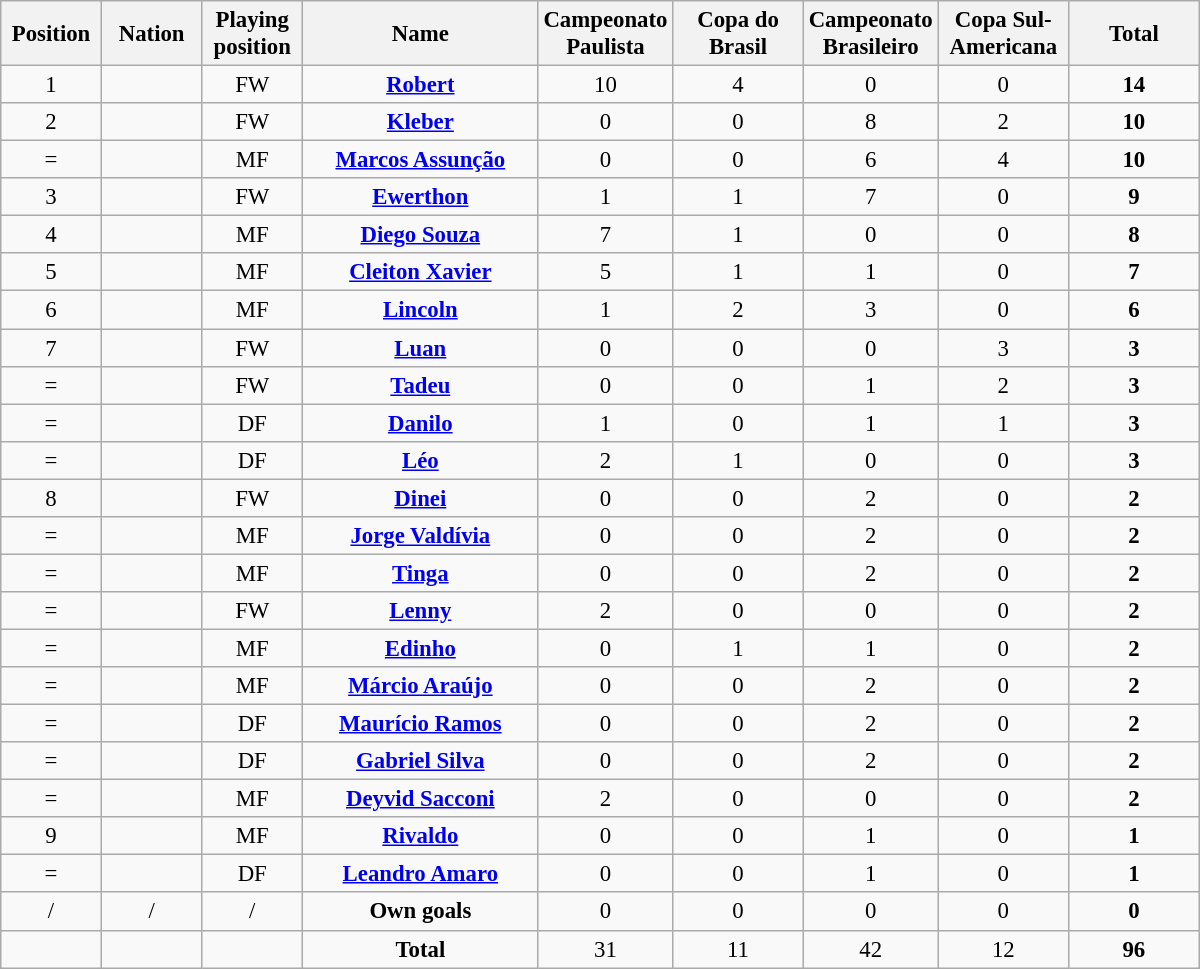<table class="wikitable" style="font-size: 95%; text-align: center;">
<tr>
<th width=60>Position</th>
<th width=60>Nation</th>
<th width=60>Playing position</th>
<th width=150>Name</th>
<th width=80>Campeonato Paulista</th>
<th width=80>Copa do Brasil</th>
<th width=80>Campeonato Brasileiro</th>
<th width=80>Copa Sul-Americana</th>
<th width=80>Total</th>
</tr>
<tr>
<td>1</td>
<td></td>
<td>FW</td>
<td><strong><a href='#'>Robert</a></strong></td>
<td>10</td>
<td>4</td>
<td>0</td>
<td>0</td>
<td><strong>14</strong></td>
</tr>
<tr>
<td>2</td>
<td></td>
<td>FW</td>
<td><strong><a href='#'>Kleber</a></strong></td>
<td>0</td>
<td>0</td>
<td>8</td>
<td>2</td>
<td><strong>10</strong></td>
</tr>
<tr>
<td>=</td>
<td></td>
<td>MF</td>
<td><strong><a href='#'>Marcos Assunção</a></strong></td>
<td>0</td>
<td>0</td>
<td>6</td>
<td>4</td>
<td><strong>10</strong></td>
</tr>
<tr>
<td>3</td>
<td></td>
<td>FW</td>
<td><strong><a href='#'>Ewerthon</a></strong></td>
<td>1</td>
<td>1</td>
<td>7</td>
<td>0</td>
<td><strong>9</strong></td>
</tr>
<tr>
<td>4</td>
<td></td>
<td>MF</td>
<td><strong><a href='#'>Diego Souza</a></strong></td>
<td>7</td>
<td>1</td>
<td>0</td>
<td>0</td>
<td><strong>8</strong></td>
</tr>
<tr>
<td>5</td>
<td></td>
<td>MF</td>
<td><strong><a href='#'>Cleiton Xavier</a></strong></td>
<td>5</td>
<td>1</td>
<td>1</td>
<td>0</td>
<td><strong>7</strong></td>
</tr>
<tr>
<td>6</td>
<td></td>
<td>MF</td>
<td><strong><a href='#'>Lincoln</a></strong></td>
<td>1</td>
<td>2</td>
<td>3</td>
<td>0</td>
<td><strong>6</strong></td>
</tr>
<tr>
<td>7</td>
<td></td>
<td>FW</td>
<td><strong><a href='#'>Luan</a></strong></td>
<td>0</td>
<td>0</td>
<td>0</td>
<td>3</td>
<td><strong>3</strong></td>
</tr>
<tr>
<td>=</td>
<td></td>
<td>FW</td>
<td><strong><a href='#'>Tadeu</a></strong></td>
<td>0</td>
<td>0</td>
<td>1</td>
<td>2</td>
<td><strong>3</strong></td>
</tr>
<tr>
<td>=</td>
<td></td>
<td>DF</td>
<td><strong><a href='#'>Danilo</a></strong></td>
<td>1</td>
<td>0</td>
<td>1</td>
<td>1</td>
<td><strong>3</strong></td>
</tr>
<tr>
<td>=</td>
<td></td>
<td>DF</td>
<td><strong><a href='#'>Léo</a></strong></td>
<td>2</td>
<td>1</td>
<td>0</td>
<td>0</td>
<td><strong>3</strong></td>
</tr>
<tr>
<td>8</td>
<td></td>
<td>FW</td>
<td><strong><a href='#'>Dinei</a></strong></td>
<td>0</td>
<td>0</td>
<td>2</td>
<td>0</td>
<td><strong>2</strong></td>
</tr>
<tr>
<td>=</td>
<td></td>
<td>MF</td>
<td><strong><a href='#'>Jorge Valdívia</a></strong></td>
<td>0</td>
<td>0</td>
<td>2</td>
<td>0</td>
<td><strong>2</strong></td>
</tr>
<tr>
<td>=</td>
<td></td>
<td>MF</td>
<td><strong><a href='#'>Tinga</a></strong></td>
<td>0</td>
<td>0</td>
<td>2</td>
<td>0</td>
<td><strong>2</strong></td>
</tr>
<tr>
<td>=</td>
<td></td>
<td>FW</td>
<td><strong><a href='#'>Lenny</a></strong></td>
<td>2</td>
<td>0</td>
<td>0</td>
<td>0</td>
<td><strong>2</strong></td>
</tr>
<tr>
<td>=</td>
<td></td>
<td>MF</td>
<td><strong><a href='#'>Edinho</a></strong></td>
<td>0</td>
<td>1</td>
<td>1</td>
<td>0</td>
<td><strong>2</strong></td>
</tr>
<tr>
<td>=</td>
<td></td>
<td>MF</td>
<td><strong><a href='#'>Márcio Araújo</a></strong></td>
<td>0</td>
<td>0</td>
<td>2</td>
<td>0</td>
<td><strong>2</strong></td>
</tr>
<tr>
<td>=</td>
<td></td>
<td>DF</td>
<td><strong><a href='#'>Maurício Ramos</a></strong></td>
<td>0</td>
<td>0</td>
<td>2</td>
<td>0</td>
<td><strong>2</strong></td>
</tr>
<tr>
<td>=</td>
<td></td>
<td>DF</td>
<td><strong><a href='#'>Gabriel Silva</a></strong></td>
<td>0</td>
<td>0</td>
<td>2</td>
<td>0</td>
<td><strong>2</strong></td>
</tr>
<tr>
<td>=</td>
<td></td>
<td>MF</td>
<td><strong><a href='#'>Deyvid Sacconi</a></strong></td>
<td>2</td>
<td>0</td>
<td>0</td>
<td>0</td>
<td><strong>2</strong></td>
</tr>
<tr>
<td>9</td>
<td></td>
<td>MF</td>
<td><strong><a href='#'>Rivaldo</a></strong></td>
<td>0</td>
<td>0</td>
<td>1</td>
<td>0</td>
<td><strong>1</strong></td>
</tr>
<tr>
<td>=</td>
<td></td>
<td>DF</td>
<td><strong><a href='#'>Leandro Amaro</a></strong></td>
<td>0</td>
<td>0</td>
<td>1</td>
<td>0</td>
<td><strong>1</strong></td>
</tr>
<tr>
<td>/</td>
<td>/</td>
<td>/</td>
<td><strong>Own goals</strong></td>
<td>0</td>
<td>0</td>
<td>0</td>
<td>0</td>
<td><strong>0</strong></td>
</tr>
<tr>
<td></td>
<td></td>
<td></td>
<td><strong>Total</strong></td>
<td>31</td>
<td>11</td>
<td>42</td>
<td>12</td>
<td><strong>96</strong></td>
</tr>
</table>
